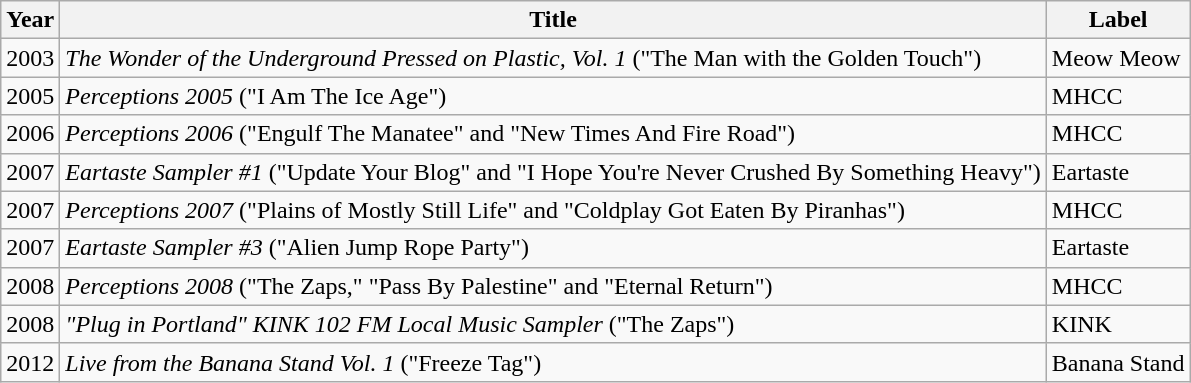<table class="wikitable">
<tr>
<th align="left">Year</th>
<th align="left">Title</th>
<th align="left">Label</th>
</tr>
<tr>
<td>2003</td>
<td><em>The Wonder of the Underground Pressed on Plastic, Vol. 1</em> ("The Man with the Golden Touch")</td>
<td>Meow Meow</td>
</tr>
<tr>
<td>2005</td>
<td><em>Perceptions 2005</em> ("I Am The Ice Age")</td>
<td>MHCC</td>
</tr>
<tr>
<td>2006</td>
<td><em>Perceptions 2006</em> ("Engulf The Manatee" and "New Times And Fire Road")</td>
<td>MHCC</td>
</tr>
<tr>
<td>2007</td>
<td><em>Eartaste Sampler #1</em> ("Update Your Blog" and "I Hope You're Never Crushed By Something Heavy")</td>
<td>Eartaste</td>
</tr>
<tr>
<td>2007</td>
<td><em>Perceptions 2007</em> ("Plains of Mostly Still Life" and "Coldplay Got Eaten By Piranhas")</td>
<td>MHCC</td>
</tr>
<tr>
<td>2007</td>
<td><em>Eartaste Sampler #3</em> ("Alien Jump Rope Party")</td>
<td>Eartaste</td>
</tr>
<tr>
<td>2008</td>
<td><em>Perceptions 2008</em> ("The Zaps," "Pass By Palestine" and "Eternal Return")</td>
<td>MHCC</td>
</tr>
<tr>
<td>2008</td>
<td><em>"Plug in Portland" KINK 102 FM Local Music Sampler</em> ("The Zaps")</td>
<td>KINK</td>
</tr>
<tr>
<td>2012</td>
<td><em>Live from the Banana Stand Vol. 1</em> ("Freeze Tag")</td>
<td>Banana Stand</td>
</tr>
</table>
